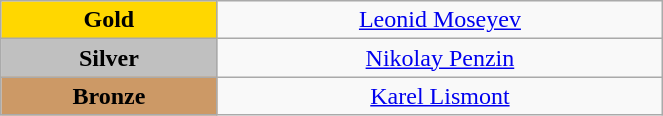<table class="wikitable" style="text-align:center; " width="35%">
<tr>
<td bgcolor="gold"><strong>Gold</strong></td>
<td><a href='#'>Leonid Moseyev</a><br>  <small><em></em></small></td>
</tr>
<tr>
<td bgcolor="silver"><strong>Silver</strong></td>
<td><a href='#'>Nikolay Penzin</a><br>  <small><em></em></small></td>
</tr>
<tr>
<td bgcolor="CC9966"><strong>Bronze</strong></td>
<td><a href='#'>Karel Lismont</a><br>  <small><em></em></small></td>
</tr>
</table>
